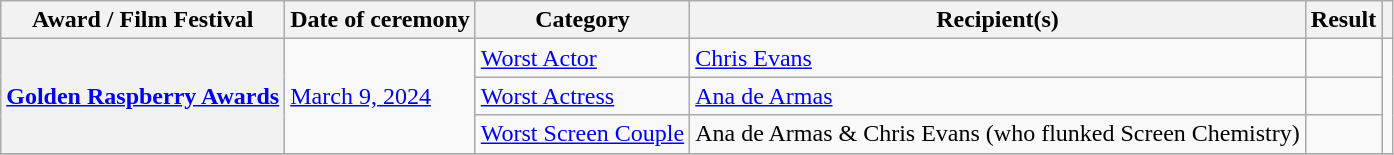<table class="wikitable sortable plainrowheaders">
<tr>
<th scope="col">Award / Film Festival</th>
<th scope="col">Date of ceremony</th>
<th scope="col">Category</th>
<th scope="col">Recipient(s)</th>
<th scope="col">Result</th>
<th class="unsortable" scope="col"></th>
</tr>
<tr>
<th rowspan="3" scope="row"><a href='#'>Golden Raspberry Awards</a></th>
<td rowspan="3"><a href='#'>March 9, 2024</a></td>
<td><a href='#'>Worst Actor</a></td>
<td><a href='#'>Chris Evans</a></td>
<td></td>
<td rowspan="3" align="center"></td>
</tr>
<tr>
<td><a href='#'>Worst Actress</a></td>
<td><a href='#'>Ana de Armas</a></td>
<td></td>
</tr>
<tr>
<td><a href='#'>Worst Screen Couple</a></td>
<td>Ana de Armas & Chris Evans (who flunked Screen Chemistry)</td>
<td></td>
</tr>
<tr>
</tr>
</table>
